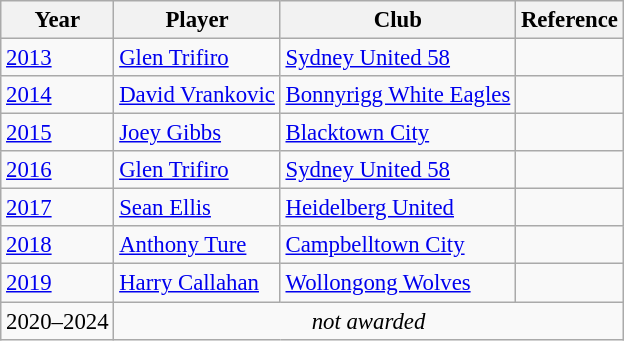<table class="wikitable" style="font-size:95%;">
<tr>
<th>Year</th>
<th>Player</th>
<th>Club</th>
<th>Reference</th>
</tr>
<tr>
<td><a href='#'>2013</a></td>
<td> <a href='#'>Glen Trifiro</a></td>
<td><a href='#'>Sydney United 58</a></td>
<td></td>
</tr>
<tr>
<td><a href='#'>2014</a></td>
<td> <a href='#'>David Vrankovic</a></td>
<td><a href='#'>Bonnyrigg White Eagles</a></td>
<td></td>
</tr>
<tr>
<td><a href='#'>2015</a></td>
<td> <a href='#'>Joey Gibbs</a></td>
<td><a href='#'>Blacktown City</a></td>
<td></td>
</tr>
<tr>
<td><a href='#'>2016</a></td>
<td> <a href='#'>Glen Trifiro</a></td>
<td><a href='#'>Sydney United 58</a></td>
<td></td>
</tr>
<tr>
<td><a href='#'>2017</a></td>
<td> <a href='#'>Sean Ellis</a></td>
<td><a href='#'>Heidelberg United</a></td>
<td></td>
</tr>
<tr>
<td><a href='#'>2018</a></td>
<td> <a href='#'>Anthony Ture</a></td>
<td><a href='#'>Campbelltown City</a></td>
<td></td>
</tr>
<tr>
<td><a href='#'>2019</a></td>
<td> <a href='#'>Harry Callahan</a></td>
<td><a href='#'>Wollongong Wolves</a></td>
<td></td>
</tr>
<tr>
<td>2020–2024</td>
<td colspan=3 align=center><em>not awarded</em></td>
</tr>
</table>
